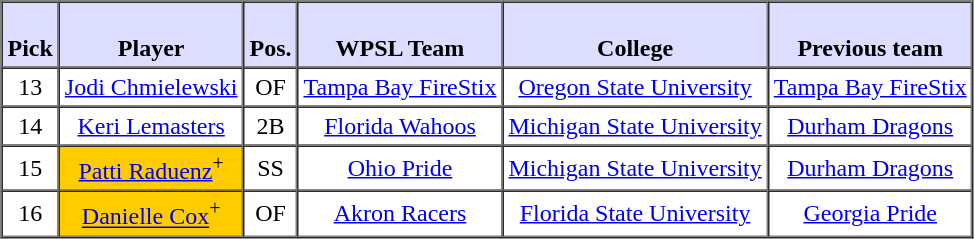<table style="text-align: center" border="1" cellpadding="3" cellspacing="0">
<tr>
<th style="background:#ddf;"><br>Pick</th>
<th style="background:#ddf;"><br>Player</th>
<th style="background:#ddf;"><br>Pos.</th>
<th style="background:#ddf;"><br>WPSL Team</th>
<th style="background:#ddf;"><br>College</th>
<th style="background:#ddf;"><br>Previous team</th>
</tr>
<tr>
<td>13</td>
<td><a href='#'>Jodi Chmielewski</a></td>
<td>OF</td>
<td><a href='#'>Tampa Bay FireStix</a></td>
<td><a href='#'>Oregon State University</a></td>
<td><a href='#'>Tampa Bay FireStix</a></td>
</tr>
<tr>
<td>14</td>
<td><a href='#'>Keri Lemasters</a></td>
<td>2B</td>
<td><a href='#'>Florida Wahoos</a></td>
<td><a href='#'>Michigan State University</a></td>
<td><a href='#'>Durham Dragons</a></td>
</tr>
<tr>
<td>15</td>
<td style="background:#FFCC00;"><a href='#'>Patti Raduenz</a><sup>+</sup></td>
<td>SS</td>
<td><a href='#'>Ohio Pride</a></td>
<td><a href='#'>Michigan State University</a></td>
<td><a href='#'>Durham Dragons</a></td>
</tr>
<tr>
<td>16</td>
<td style="background:#FFCC00;"><a href='#'>Danielle Cox</a><sup>+</sup></td>
<td>OF</td>
<td><a href='#'>Akron Racers</a></td>
<td><a href='#'>Florida State University</a></td>
<td><a href='#'>Georgia Pride</a></td>
</tr>
</table>
